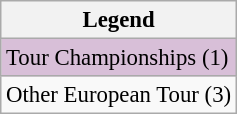<table class="wikitable" style="font-size:95%;">
<tr>
<th>Legend</th>
</tr>
<tr style="background:thistle">
<td>Tour Championships (1)</td>
</tr>
<tr>
<td>Other European Tour (3)</td>
</tr>
</table>
